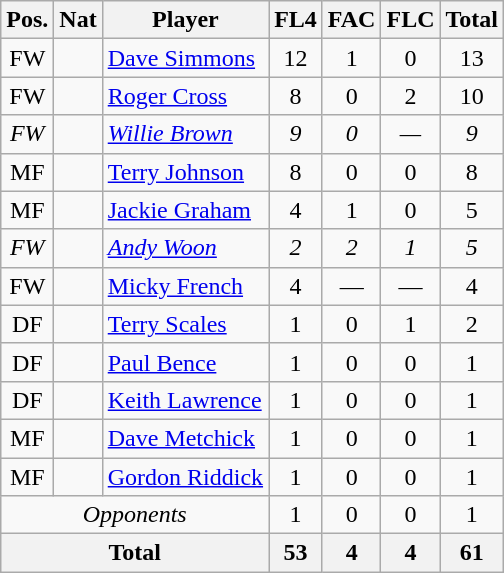<table class="wikitable"  style="text-align:center; border:1px #aaa solid;">
<tr>
<th>Pos.</th>
<th>Nat</th>
<th>Player</th>
<th>FL4</th>
<th>FAC</th>
<th>FLC</th>
<th>Total</th>
</tr>
<tr>
<td>FW</td>
<td></td>
<td style="text-align:left;"><a href='#'>Dave Simmons</a></td>
<td>12</td>
<td>1</td>
<td>0</td>
<td>13</td>
</tr>
<tr>
<td>FW</td>
<td></td>
<td style="text-align:left;"><a href='#'>Roger Cross</a></td>
<td>8</td>
<td>0</td>
<td>2</td>
<td>10</td>
</tr>
<tr>
<td><em>FW</em></td>
<td><em></em></td>
<td style="text-align:left;"><a href='#'><em>Willie Brown</em></a></td>
<td><em>9</em></td>
<td><em>0</em></td>
<td><em>—</em></td>
<td><em>9</em></td>
</tr>
<tr>
<td>MF</td>
<td></td>
<td style="text-align:left;"><a href='#'>Terry Johnson</a></td>
<td>8</td>
<td>0</td>
<td>0</td>
<td>8</td>
</tr>
<tr>
<td>MF</td>
<td></td>
<td style="text-align:left;"><a href='#'>Jackie Graham</a></td>
<td>4</td>
<td>1</td>
<td>0</td>
<td>5</td>
</tr>
<tr>
<td><em>FW</em></td>
<td><em></em></td>
<td style="text-align:left;"><em><a href='#'>Andy Woon</a></em></td>
<td><em>2</em></td>
<td><em>2</em></td>
<td><em>1</em></td>
<td><em>5</em></td>
</tr>
<tr>
<td>FW</td>
<td></td>
<td style="text-align:left;"><a href='#'>Micky French</a></td>
<td>4</td>
<td>—</td>
<td>—</td>
<td>4</td>
</tr>
<tr>
<td>DF</td>
<td></td>
<td style="text-align:left;"><a href='#'>Terry Scales</a></td>
<td>1</td>
<td>0</td>
<td>1</td>
<td>2</td>
</tr>
<tr>
<td>DF</td>
<td></td>
<td style="text-align:left;"><a href='#'>Paul Bence</a></td>
<td>1</td>
<td>0</td>
<td>0</td>
<td>1</td>
</tr>
<tr>
<td>DF</td>
<td></td>
<td style="text-align:left;"><a href='#'>Keith Lawrence</a></td>
<td>1</td>
<td>0</td>
<td>0</td>
<td>1</td>
</tr>
<tr>
<td>MF</td>
<td></td>
<td style="text-align:left;"><a href='#'>Dave Metchick</a></td>
<td>1</td>
<td>0</td>
<td>0</td>
<td>1</td>
</tr>
<tr>
<td>MF</td>
<td></td>
<td style="text-align:left;"><a href='#'>Gordon Riddick</a></td>
<td>1</td>
<td>0</td>
<td>0</td>
<td>1</td>
</tr>
<tr>
<td colspan="3"><em>Opponents</em></td>
<td>1</td>
<td>0</td>
<td>0</td>
<td>1</td>
</tr>
<tr>
<th colspan="3">Total</th>
<th>53</th>
<th>4</th>
<th>4</th>
<th>61</th>
</tr>
</table>
